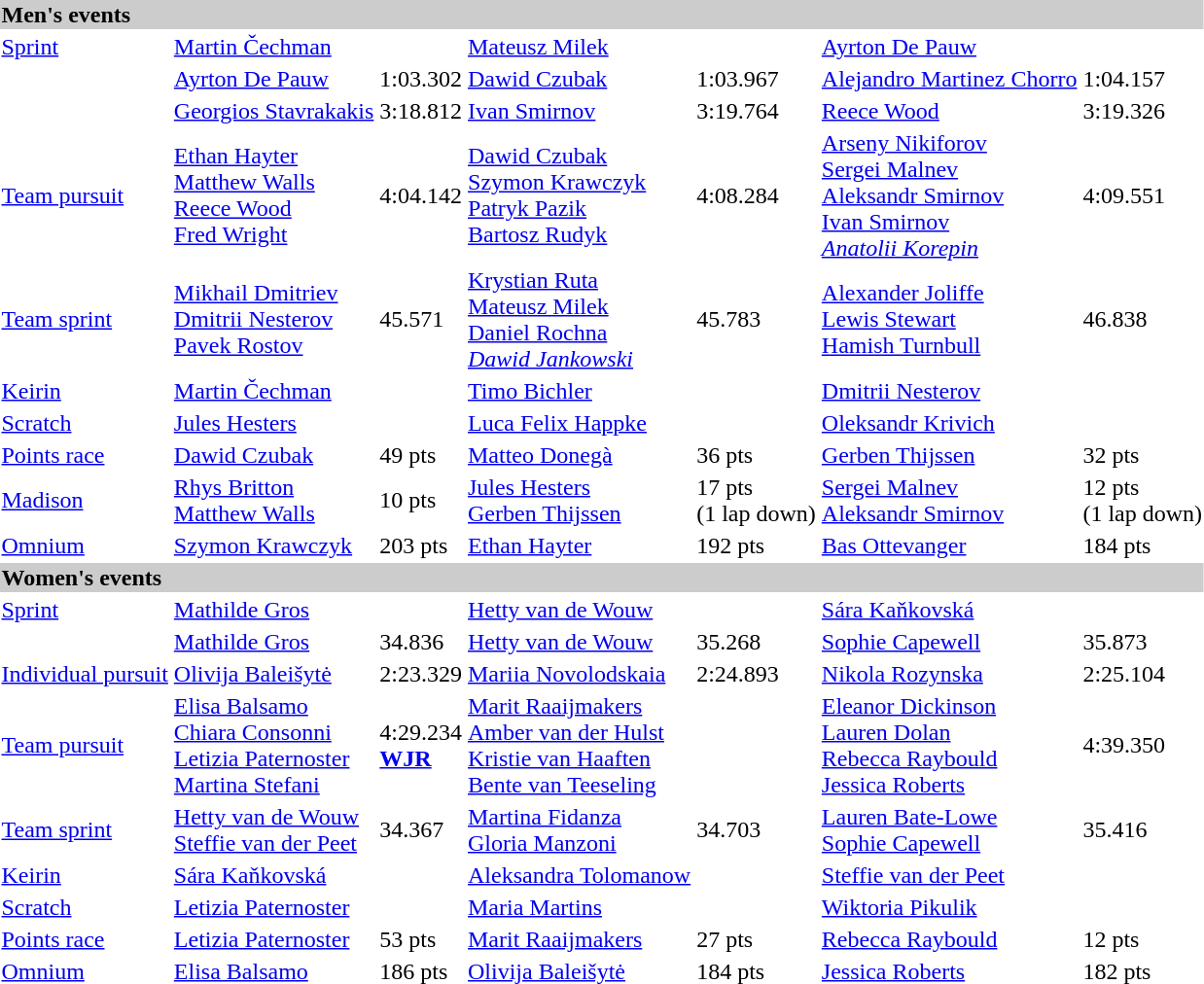<table>
<tr bgcolor="#cccccc">
<td colspan=7><strong>Men's events</strong></td>
</tr>
<tr>
<td><a href='#'>Sprint</a></td>
<td><a href='#'>Martin Čechman</a><br><small></small></td>
<td></td>
<td><a href='#'>Mateusz Milek</a><br><small></small></td>
<td></td>
<td><a href='#'>Ayrton De Pauw</a><br><small></small></td>
<td></td>
</tr>
<tr>
<td></td>
<td><a href='#'>Ayrton De Pauw</a><br><small></small></td>
<td>1:03.302</td>
<td><a href='#'>Dawid Czubak</a><br><small></small></td>
<td>1:03.967</td>
<td><a href='#'>Alejandro Martinez Chorro</a><br><small></small></td>
<td>1:04.157</td>
</tr>
<tr>
<td></td>
<td><a href='#'>Georgios Stavrakakis</a><br><small></small></td>
<td>3:18.812</td>
<td><a href='#'>Ivan Smirnov</a><br><small></small></td>
<td>3:19.764</td>
<td><a href='#'>Reece Wood</a><br><small></small></td>
<td>3:19.326</td>
</tr>
<tr>
<td><a href='#'>Team pursuit</a></td>
<td><a href='#'>Ethan Hayter</a><br><a href='#'>Matthew Walls</a><br><a href='#'>Reece Wood</a><br><a href='#'>Fred Wright</a><br><small></small></td>
<td>4:04.142</td>
<td><a href='#'>Dawid Czubak</a><br><a href='#'>Szymon Krawczyk</a><br><a href='#'>Patryk Pazik</a><br><a href='#'>Bartosz Rudyk</a><br><small></small></td>
<td>4:08.284</td>
<td><a href='#'>Arseny Nikiforov</a><br><a href='#'>Sergei Malnev</a><br><a href='#'>Aleksandr Smirnov</a><br><a href='#'>Ivan Smirnov</a><br><em><a href='#'>Anatolii Korepin</a></em><br><small></small></td>
<td>4:09.551</td>
</tr>
<tr>
<td><a href='#'>Team sprint</a></td>
<td><a href='#'>Mikhail Dmitriev</a><br><a href='#'>Dmitrii Nesterov</a><br><a href='#'>Pavek Rostov</a><br><small></small></td>
<td>45.571</td>
<td><a href='#'>Krystian Ruta</a><br><a href='#'>Mateusz Milek</a><br><a href='#'>Daniel Rochna</a><br><em><a href='#'>Dawid Jankowski</a></em><br><small></small></td>
<td>45.783</td>
<td><a href='#'>Alexander Joliffe</a><br><a href='#'>Lewis Stewart</a><br><a href='#'>Hamish Turnbull</a><br><small></small></td>
<td>46.838</td>
</tr>
<tr>
<td><a href='#'>Keirin</a></td>
<td><a href='#'>Martin Čechman</a><br><small></small></td>
<td></td>
<td><a href='#'>Timo Bichler</a> <br><small></small></td>
<td></td>
<td><a href='#'>Dmitrii Nesterov</a><br><small></small></td>
<td></td>
</tr>
<tr>
<td><a href='#'>Scratch</a></td>
<td><a href='#'>Jules Hesters</a><br><small></small></td>
<td></td>
<td><a href='#'>Luca Felix Happke</a><br><small></small></td>
<td></td>
<td><a href='#'>Oleksandr Krivich</a><br><small></small></td>
<td></td>
</tr>
<tr>
<td><a href='#'>Points race</a></td>
<td><a href='#'>Dawid Czubak</a><br><small></small></td>
<td>49 pts</td>
<td><a href='#'>Matteo Donegà</a><br><small></small></td>
<td>36 pts</td>
<td><a href='#'>Gerben Thijssen</a><br><small></small></td>
<td>32 pts</td>
</tr>
<tr>
<td><a href='#'>Madison</a></td>
<td><a href='#'>Rhys Britton</a><br><a href='#'>Matthew Walls</a><br><small></small></td>
<td>10 pts</td>
<td><a href='#'>Jules Hesters</a><br><a href='#'>Gerben Thijssen</a><br><small></small></td>
<td>17 pts<br>(1 lap down)</td>
<td><a href='#'>Sergei Malnev</a><br><a href='#'>Aleksandr Smirnov</a><br><small></small></td>
<td>12 pts<br>(1 lap down)</td>
</tr>
<tr>
<td><a href='#'>Omnium</a></td>
<td><a href='#'>Szymon Krawczyk</a><br><small></small></td>
<td>203 pts</td>
<td><a href='#'>Ethan Hayter</a><br><small></small></td>
<td>192 pts</td>
<td><a href='#'>Bas Ottevanger</a><br><small></small></td>
<td>184 pts</td>
</tr>
<tr style="background:#ccc;">
<td colspan=7><strong>Women's events</strong></td>
</tr>
<tr>
<td><a href='#'>Sprint</a></td>
<td><a href='#'>Mathilde Gros</a><br><small></small></td>
<td></td>
<td><a href='#'>Hetty van de Wouw</a><br><small></small></td>
<td></td>
<td><a href='#'>Sára Kaňkovská</a><br><small></small></td>
<td></td>
</tr>
<tr>
<td></td>
<td><a href='#'>Mathilde Gros</a><br><small></small></td>
<td>34.836</td>
<td><a href='#'>Hetty van de Wouw</a><br><small></small></td>
<td>35.268</td>
<td><a href='#'>Sophie Capewell</a><br><small></small></td>
<td>35.873</td>
</tr>
<tr>
<td><a href='#'>Individual pursuit</a></td>
<td><a href='#'>Olivija Baleišytė</a><br><small></small></td>
<td>2:23.329</td>
<td><a href='#'>Mariia Novolodskaia</a><br><small></small></td>
<td>2:24.893</td>
<td><a href='#'>Nikola Rozynska</a><br><small></small></td>
<td>2:25.104</td>
</tr>
<tr>
<td><a href='#'>Team pursuit</a></td>
<td><a href='#'>Elisa Balsamo</a><br><a href='#'>Chiara Consonni</a><br><a href='#'>Letizia Paternoster</a><br><a href='#'>Martina Stefani</a><br><small></small></td>
<td>4:29.234<br><strong><a href='#'>WJR</a></strong></td>
<td><a href='#'>Marit Raaijmakers</a><br><a href='#'>Amber van der Hulst</a><br><a href='#'>Kristie van Haaften</a><br><a href='#'>Bente van Teeseling</a><br><small></small></td>
<td></td>
<td><a href='#'>Eleanor Dickinson</a><br><a href='#'>Lauren Dolan</a><br><a href='#'>Rebecca Raybould</a><br><a href='#'>Jessica Roberts</a><br><small></small></td>
<td>4:39.350</td>
</tr>
<tr>
<td><a href='#'>Team sprint</a></td>
<td><a href='#'>Hetty van de Wouw</a><br><a href='#'>Steffie van der Peet</a><br><small></small></td>
<td>34.367</td>
<td><a href='#'>Martina Fidanza</a><br><a href='#'>Gloria Manzoni</a><br><small></small></td>
<td>34.703</td>
<td><a href='#'>Lauren Bate-Lowe</a><br><a href='#'>Sophie Capewell</a><br><small></small></td>
<td>35.416</td>
</tr>
<tr>
<td><a href='#'>Keirin</a></td>
<td><a href='#'>Sára Kaňkovská</a><br><small></small></td>
<td></td>
<td><a href='#'>Aleksandra Tolomanow</a><br><small></small></td>
<td></td>
<td><a href='#'>Steffie van der Peet</a><br><small></small></td>
<td></td>
</tr>
<tr>
<td><a href='#'>Scratch</a></td>
<td><a href='#'>Letizia Paternoster</a><br><small></small></td>
<td></td>
<td><a href='#'>Maria Martins</a><br><small></small></td>
<td></td>
<td><a href='#'>Wiktoria Pikulik</a><br><small></small></td>
<td></td>
</tr>
<tr>
<td><a href='#'>Points race</a></td>
<td><a href='#'>Letizia Paternoster</a><br><small></small></td>
<td>53 pts</td>
<td><a href='#'>Marit Raaijmakers</a><br><small></small></td>
<td>27 pts</td>
<td><a href='#'>Rebecca Raybould</a><br><small></small></td>
<td>12 pts</td>
</tr>
<tr>
<td><a href='#'>Omnium</a></td>
<td><a href='#'>Elisa Balsamo</a><br><small></small></td>
<td>186 pts</td>
<td><a href='#'>Olivija Baleišytė</a><br><small></small></td>
<td>184 pts</td>
<td><a href='#'>Jessica Roberts</a><br><small></small></td>
<td>182 pts</td>
</tr>
</table>
